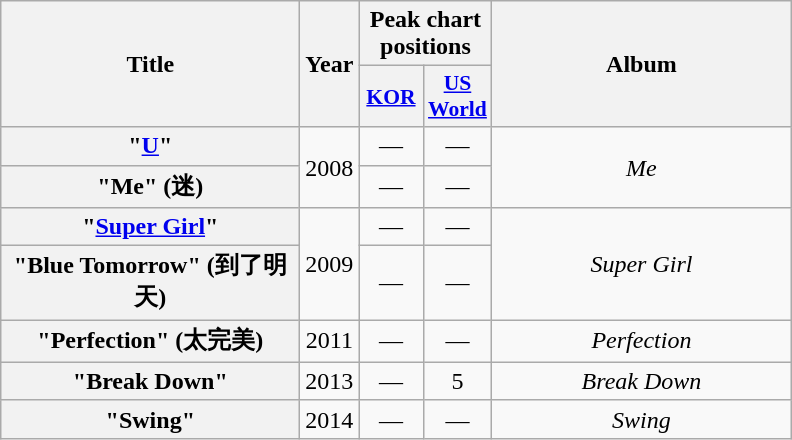<table class="wikitable plainrowheaders" style="text-align:center;">
<tr>
<th rowspan="2" scope="col" style="width:12em;">Title</th>
<th rowspan="2" scope="col">Year</th>
<th colspan="2">Peak chart positions</th>
<th rowspan="2" scope="col" style="width:12em;">Album</th>
</tr>
<tr>
<th scope="col" style="width:2.5em;font-size:90%;"><a href='#'>KOR</a></th>
<th scope="col" style="width:2.5em;font-size:90%;"><a href='#'>US<br>World</a><br></th>
</tr>
<tr>
<th scope="row">"<a href='#'>U</a>"</th>
<td rowspan="2">2008</td>
<td>—</td>
<td>—</td>
<td rowspan="2"><em>Me</em></td>
</tr>
<tr>
<th scope="row">"Me" (迷)</th>
<td>—</td>
<td>—</td>
</tr>
<tr>
<th scope="row">"<a href='#'>Super Girl</a>"</th>
<td rowspan="2">2009</td>
<td>—</td>
<td>—</td>
<td rowspan="2"><em>Super Girl</em></td>
</tr>
<tr>
<th scope="row">"Blue Tomorrow" (到了明天)</th>
<td>—</td>
<td>—</td>
</tr>
<tr>
<th scope="row">"Perfection" (太完美)</th>
<td>2011</td>
<td>—</td>
<td>—</td>
<td><em>Perfection</em></td>
</tr>
<tr>
<th scope="row">"Break Down"</th>
<td>2013</td>
<td>—</td>
<td>5</td>
<td><em>Break Down</em></td>
</tr>
<tr>
<th scope="row">"Swing"</th>
<td>2014</td>
<td>—</td>
<td>—</td>
<td><em>Swing</em></td>
</tr>
</table>
